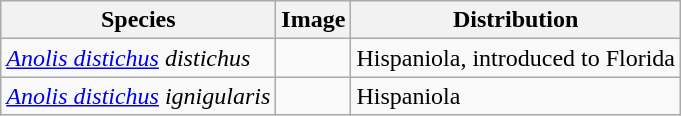<table class="wikitable">
<tr>
<th>Species</th>
<th>Image</th>
<th>Distribution</th>
</tr>
<tr>
<td><em><a href='#'>Anolis distichus</a> distichus</em></td>
<td><br></td>
<td>Hispaniola, introduced to Florida</td>
</tr>
<tr>
<td><em><a href='#'>Anolis distichus</a> ignigularis</em></td>
<td><br></td>
<td>Hispaniola</td>
</tr>
</table>
